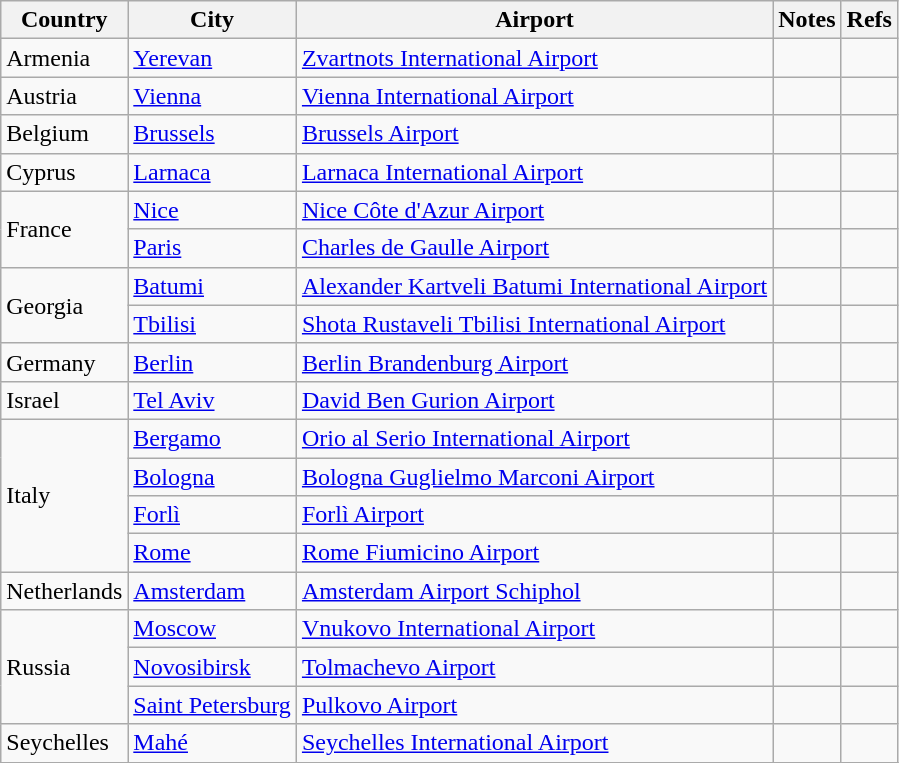<table class="sortable wikitable">
<tr>
<th>Country</th>
<th>City</th>
<th>Airport</th>
<th>Notes</th>
<th class="unsortable">Refs</th>
</tr>
<tr>
<td>Armenia</td>
<td><a href='#'>Yerevan</a></td>
<td><a href='#'>Zvartnots International Airport</a></td>
<td align=center></td>
<td align=center></td>
</tr>
<tr>
<td>Austria</td>
<td><a href='#'>Vienna</a></td>
<td><a href='#'>Vienna International Airport</a></td>
<td align=center></td>
<td align=center></td>
</tr>
<tr>
<td>Belgium</td>
<td><a href='#'>Brussels</a></td>
<td><a href='#'>Brussels Airport</a></td>
<td align=center></td>
<td align=center></td>
</tr>
<tr>
<td>Cyprus</td>
<td><a href='#'>Larnaca</a></td>
<td><a href='#'>Larnaca International Airport</a></td>
<td align=center></td>
<td align=center></td>
</tr>
<tr>
<td rowspan="2">France</td>
<td><a href='#'>Nice</a></td>
<td><a href='#'>Nice Côte d'Azur Airport</a></td>
<td align=center></td>
<td align=center></td>
</tr>
<tr>
<td><a href='#'>Paris</a></td>
<td><a href='#'>Charles de Gaulle Airport</a></td>
<td align=center></td>
<td align=center></td>
</tr>
<tr>
<td rowspan="2">Georgia</td>
<td><a href='#'>Batumi</a></td>
<td><a href='#'>Alexander Kartveli Batumi International Airport</a></td>
<td></td>
<td align=center></td>
</tr>
<tr>
<td><a href='#'>Tbilisi</a></td>
<td><a href='#'>Shota Rustaveli Tbilisi International Airport</a></td>
<td></td>
<td align=center></td>
</tr>
<tr>
<td>Germany</td>
<td><a href='#'>Berlin</a></td>
<td><a href='#'>Berlin Brandenburg Airport</a></td>
<td align=center></td>
<td align=center></td>
</tr>
<tr>
<td>Israel</td>
<td><a href='#'>Tel Aviv</a></td>
<td><a href='#'>David Ben Gurion Airport</a></td>
<td align=center></td>
<td align=center></td>
</tr>
<tr>
<td rowspan="4">Italy</td>
<td><a href='#'>Bergamo</a></td>
<td><a href='#'>Orio al Serio International Airport</a></td>
<td align=center></td>
<td align=center></td>
</tr>
<tr>
<td><a href='#'>Bologna</a></td>
<td><a href='#'>Bologna Guglielmo Marconi Airport</a></td>
<td></td>
<td align=center></td>
</tr>
<tr>
<td><a href='#'>Forlì</a></td>
<td><a href='#'>Forlì Airport</a></td>
<td></td>
<td align=center></td>
</tr>
<tr>
<td><a href='#'>Rome</a></td>
<td><a href='#'>Rome Fiumicino Airport</a></td>
<td></td>
<td align=center></td>
</tr>
<tr>
<td>Netherlands</td>
<td><a href='#'>Amsterdam</a></td>
<td><a href='#'>Amsterdam Airport Schiphol</a></td>
<td align=center></td>
<td align=center></td>
</tr>
<tr>
<td rowspan="3">Russia</td>
<td><a href='#'>Moscow</a></td>
<td><a href='#'>Vnukovo International Airport</a></td>
<td align=center></td>
<td align=center></td>
</tr>
<tr>
<td><a href='#'>Novosibirsk</a></td>
<td><a href='#'>Tolmachevo Airport</a></td>
<td></td>
<td align=center></td>
</tr>
<tr>
<td><a href='#'>Saint Petersburg</a></td>
<td><a href='#'>Pulkovo Airport</a></td>
<td align=center></td>
<td align=center></td>
</tr>
<tr>
<td>Seychelles</td>
<td><a href='#'>Mahé</a></td>
<td><a href='#'>Seychelles International Airport</a></td>
<td></td>
<td align=center></td>
</tr>
<tr>
</tr>
</table>
